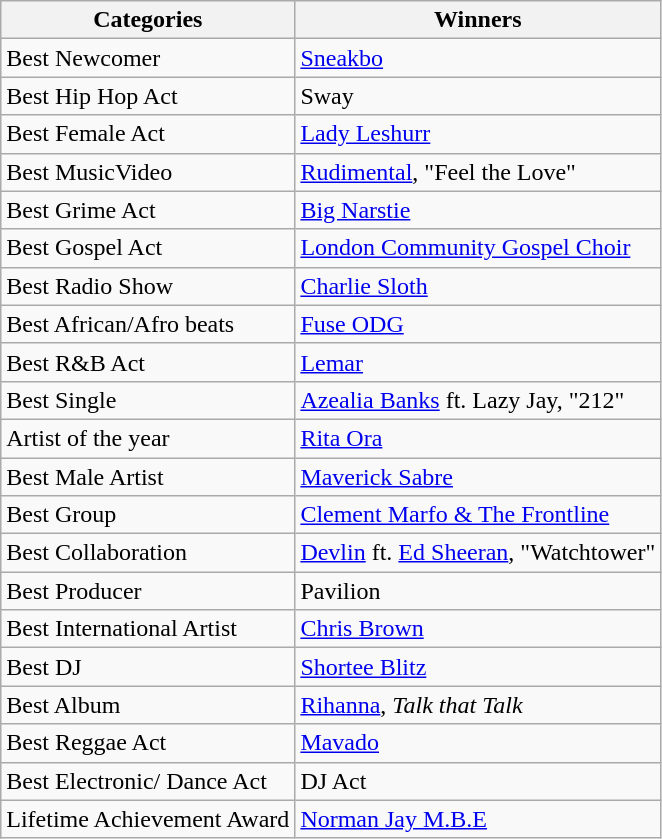<table class="wikitable">
<tr>
<th>Categories</th>
<th>Winners</th>
</tr>
<tr>
<td>Best Newcomer</td>
<td><a href='#'>Sneakbo</a></td>
</tr>
<tr>
<td>Best Hip Hop Act</td>
<td>Sway</td>
</tr>
<tr>
<td>Best Female Act</td>
<td><a href='#'>Lady Leshurr</a></td>
</tr>
<tr>
<td>Best MusicVideo</td>
<td><a href='#'>Rudimental</a>, "Feel the Love"</td>
</tr>
<tr>
<td>Best Grime Act</td>
<td><a href='#'>Big Narstie</a></td>
</tr>
<tr>
<td>Best Gospel Act</td>
<td><a href='#'>London Community Gospel Choir</a></td>
</tr>
<tr>
<td>Best Radio Show</td>
<td><a href='#'>Charlie Sloth</a></td>
</tr>
<tr>
<td>Best African/Afro beats</td>
<td><a href='#'>Fuse ODG</a></td>
</tr>
<tr>
<td>Best R&B Act</td>
<td><a href='#'>Lemar</a></td>
</tr>
<tr>
<td>Best Single</td>
<td><a href='#'>Azealia Banks</a> ft. Lazy Jay, "212"</td>
</tr>
<tr>
<td>Artist of the year</td>
<td><a href='#'>Rita Ora</a></td>
</tr>
<tr>
<td>Best Male Artist</td>
<td><a href='#'>Maverick Sabre</a></td>
</tr>
<tr>
<td>Best Group</td>
<td><a href='#'>Clement Marfo & The Frontline</a></td>
</tr>
<tr>
<td>Best Collaboration</td>
<td><a href='#'>Devlin</a> ft. <a href='#'>Ed Sheeran</a>, "Watchtower"</td>
</tr>
<tr>
<td>Best Producer</td>
<td>Pavilion</td>
</tr>
<tr>
<td>Best International Artist</td>
<td><a href='#'>Chris Brown</a></td>
</tr>
<tr>
<td>Best DJ</td>
<td><a href='#'>Shortee Blitz</a></td>
</tr>
<tr>
<td>Best Album</td>
<td><a href='#'>Rihanna</a>, <em>Talk that Talk</em></td>
</tr>
<tr>
<td>Best Reggae Act</td>
<td><a href='#'>Mavado</a></td>
</tr>
<tr>
<td>Best Electronic/ Dance Act</td>
<td>DJ Act</td>
</tr>
<tr>
<td>Lifetime Achievement Award</td>
<td><a href='#'>Norman Jay M.B.E</a></td>
</tr>
</table>
